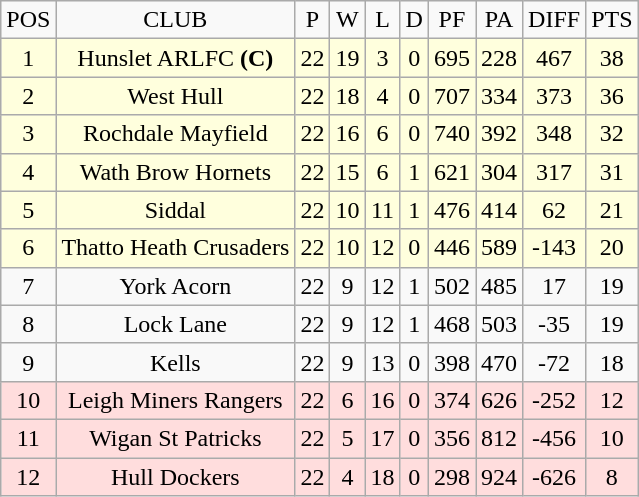<table class="wikitable" style="text-align: center;">
<tr>
<td>POS</td>
<td>CLUB</td>
<td>P</td>
<td>W</td>
<td>L</td>
<td>D</td>
<td>PF</td>
<td>PA</td>
<td>DIFF</td>
<td>PTS</td>
</tr>
<tr style="background:#ffffdd;">
<td>1</td>
<td>Hunslet ARLFC <strong>(C)</strong></td>
<td>22</td>
<td>19</td>
<td>3</td>
<td>0</td>
<td>695</td>
<td>228</td>
<td>467</td>
<td>38</td>
</tr>
<tr style="background:#ffffdd;">
<td>2</td>
<td>West Hull</td>
<td>22</td>
<td>18</td>
<td>4</td>
<td>0</td>
<td>707</td>
<td>334</td>
<td>373</td>
<td>36</td>
</tr>
<tr style="background:#ffffdd;">
<td>3</td>
<td>Rochdale Mayfield</td>
<td>22</td>
<td>16</td>
<td>6</td>
<td>0</td>
<td>740</td>
<td>392</td>
<td>348</td>
<td>32</td>
</tr>
<tr style="background:#ffffdd;">
<td>4</td>
<td>Wath Brow Hornets</td>
<td>22</td>
<td>15</td>
<td>6</td>
<td>1</td>
<td>621</td>
<td>304</td>
<td>317</td>
<td>31</td>
</tr>
<tr style="background:#ffffdd;">
<td>5</td>
<td>Siddal</td>
<td>22</td>
<td>10</td>
<td>11</td>
<td>1</td>
<td>476</td>
<td>414</td>
<td>62</td>
<td>21</td>
</tr>
<tr style="background:#ffffdd;">
<td>6</td>
<td>Thatto Heath Crusaders</td>
<td>22</td>
<td>10</td>
<td>12</td>
<td>0</td>
<td>446</td>
<td>589</td>
<td>-143</td>
<td>20</td>
</tr>
<tr>
<td>7</td>
<td>York Acorn</td>
<td>22</td>
<td>9</td>
<td>12</td>
<td>1</td>
<td>502</td>
<td>485</td>
<td>17</td>
<td>19</td>
</tr>
<tr>
<td>8</td>
<td>Lock Lane</td>
<td>22</td>
<td>9</td>
<td>12</td>
<td>1</td>
<td>468</td>
<td>503</td>
<td>-35</td>
<td>19</td>
</tr>
<tr>
<td>9</td>
<td>Kells</td>
<td>22</td>
<td>9</td>
<td>13</td>
<td>0</td>
<td>398</td>
<td>470</td>
<td>-72</td>
<td>18</td>
</tr>
<tr style="background:#ffdddd;">
<td>10</td>
<td>Leigh Miners Rangers</td>
<td>22</td>
<td>6</td>
<td>16</td>
<td>0</td>
<td>374</td>
<td>626</td>
<td>-252</td>
<td>12</td>
</tr>
<tr style="background:#ffdddd;">
<td>11</td>
<td>Wigan St Patricks</td>
<td>22</td>
<td>5</td>
<td>17</td>
<td>0</td>
<td>356</td>
<td>812</td>
<td>-456</td>
<td>10</td>
</tr>
<tr style="background:#ffdddd;">
<td>12</td>
<td>Hull Dockers</td>
<td>22</td>
<td>4</td>
<td>18</td>
<td>0</td>
<td>298</td>
<td>924</td>
<td>-626</td>
<td>8</td>
</tr>
</table>
